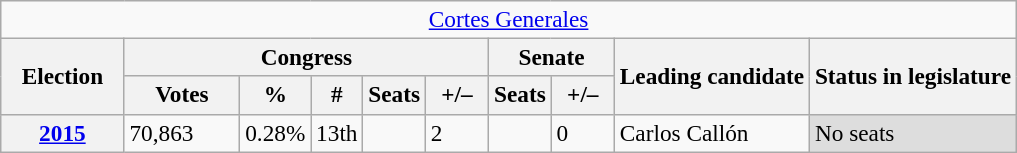<table class="wikitable" style="font-size:97%; text-align:left;">
<tr>
<td colspan="10" align="center"><a href='#'>Cortes Generales</a></td>
</tr>
<tr>
<th rowspan="2" width="75">Election</th>
<th colspan="5">Congress</th>
<th colspan="2">Senate</th>
<th rowspan="2">Leading candidate</th>
<th rowspan="2">Status in legislature</th>
</tr>
<tr>
<th width="70">Votes</th>
<th width="35">%</th>
<th width="25">#</th>
<th>Seats</th>
<th width="35">+/–</th>
<th>Seats</th>
<th width="35">+/–</th>
</tr>
<tr>
<th><a href='#'>2015</a></th>
<td>70,863</td>
<td>0.28%</td>
<td>13th</td>
<td></td>
<td>2</td>
<td></td>
<td>0</td>
<td>Carlos Callón</td>
<td style="background:#ddd;">No seats</td>
</tr>
</table>
